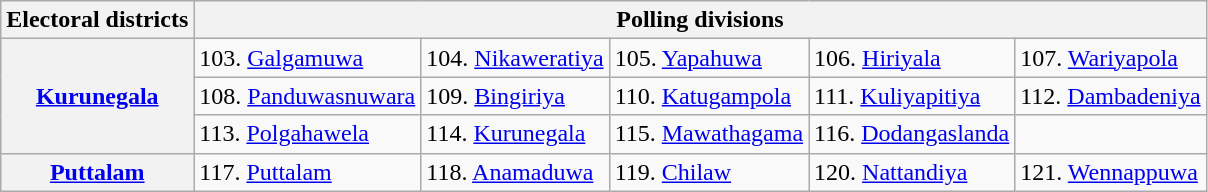<table class="wikitable" style="font-size:100; text-align:left">
<tr>
<th rowspan="1">Electoral districts</th>
<th colspan="5">Polling divisions</th>
</tr>
<tr>
<th rowspan="3"><a href='#'>Kurunegala</a></th>
<td>103. <a href='#'>Galgamuwa</a></td>
<td>104. <a href='#'>Nikaweratiya</a></td>
<td>105. <a href='#'>Yapahuwa</a></td>
<td>106. <a href='#'>Hiriyala</a></td>
<td>107. <a href='#'>Wariyapola</a></td>
</tr>
<tr>
<td>108. <a href='#'>Panduwasnuwara</a></td>
<td>109. <a href='#'>Bingiriya</a></td>
<td>110. <a href='#'>Katugampola</a></td>
<td>111. <a href='#'>Kuliyapitiya</a></td>
<td>112. <a href='#'>Dambadeniya</a></td>
</tr>
<tr>
<td>113. <a href='#'>Polgahawela</a></td>
<td>114. <a href='#'>Kurunegala</a></td>
<td>115. <a href='#'>Mawathagama</a></td>
<td>116. <a href='#'>Dodangaslanda</a></td>
<td></td>
</tr>
<tr>
<th rowspan="1"><a href='#'>Puttalam</a></th>
<td>117. <a href='#'>Puttalam</a></td>
<td>118. <a href='#'>Anamaduwa</a></td>
<td>119. <a href='#'>Chilaw</a></td>
<td>120. <a href='#'>Nattandiya</a></td>
<td>121. <a href='#'>Wennappuwa</a></td>
</tr>
</table>
